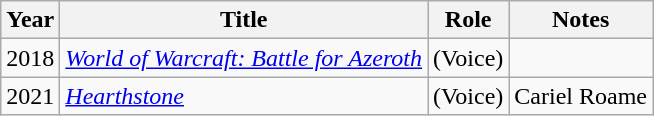<table class="wikitable plainrowheaders sortable" style="margin-right: 0;">
<tr>
<th scope="col">Year</th>
<th scope="col">Title</th>
<th scope="col">Role</th>
<th scope="col" class="unsortable">Notes</th>
</tr>
<tr>
<td>2018</td>
<td><em><a href='#'>World of Warcraft: Battle for Azeroth</a></em></td>
<td>(Voice)</td>
</tr>
<tr>
<td>2021</td>
<td><em><a href='#'>Hearthstone</a></em></td>
<td>(Voice)</td>
<td>Cariel Roame</td>
</tr>
</table>
